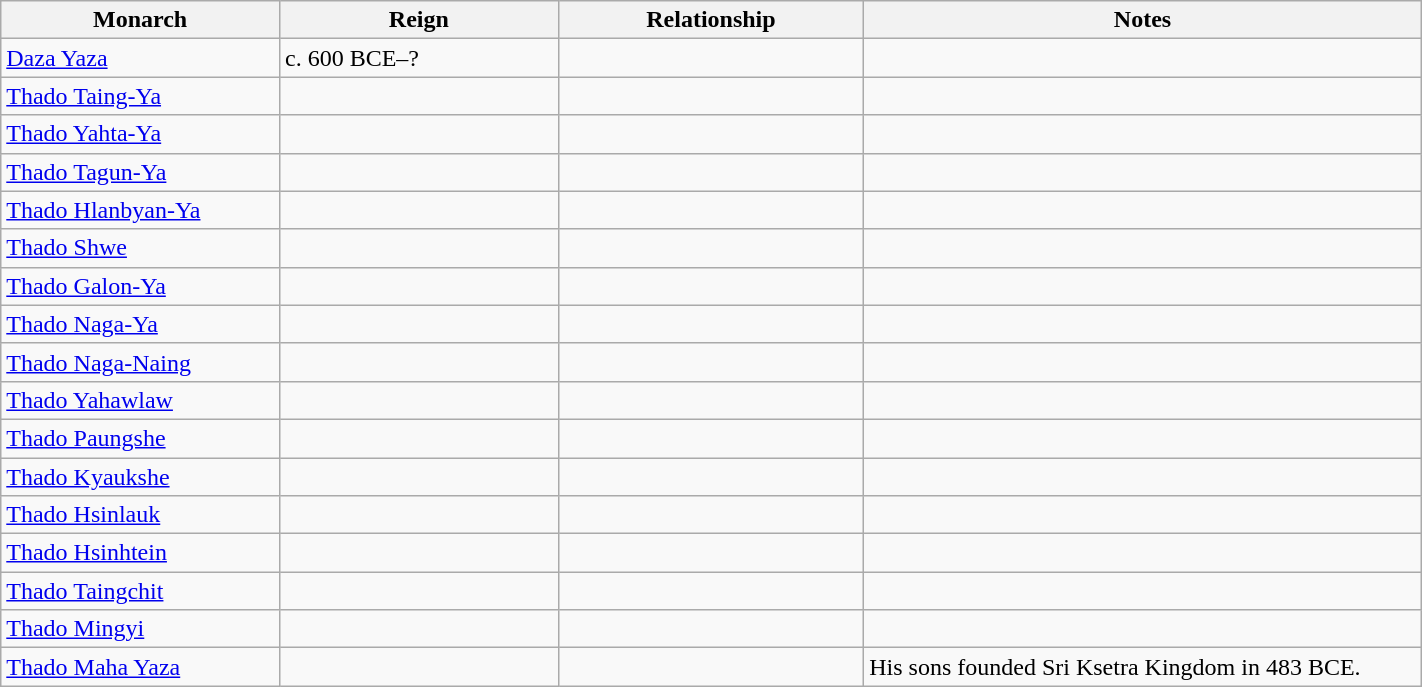<table width=75% class="wikitable">
<tr>
<th width=8%>Monarch</th>
<th width=8%>Reign</th>
<th width=8%>Relationship</th>
<th width=16%>Notes</th>
</tr>
<tr>
<td><a href='#'>Daza Yaza</a></td>
<td>c. 600 BCE–?</td>
<td></td>
<td></td>
</tr>
<tr>
<td><a href='#'>Thado Taing-Ya</a></td>
<td></td>
<td></td>
<td></td>
</tr>
<tr>
<td><a href='#'>Thado Yahta-Ya</a></td>
<td></td>
<td></td>
<td></td>
</tr>
<tr>
<td><a href='#'>Thado Tagun-Ya</a></td>
<td></td>
<td></td>
<td></td>
</tr>
<tr>
<td><a href='#'>Thado Hlanbyan-Ya</a></td>
<td></td>
<td></td>
<td></td>
</tr>
<tr>
<td><a href='#'>Thado Shwe</a></td>
<td></td>
<td></td>
<td></td>
</tr>
<tr>
<td><a href='#'>Thado Galon-Ya</a></td>
<td></td>
<td></td>
<td></td>
</tr>
<tr>
<td><a href='#'>Thado Naga-Ya</a></td>
<td></td>
<td></td>
<td></td>
</tr>
<tr>
<td><a href='#'>Thado Naga-Naing</a></td>
<td></td>
<td></td>
<td></td>
</tr>
<tr>
<td><a href='#'>Thado Yahawlaw</a></td>
<td></td>
<td></td>
<td></td>
</tr>
<tr>
<td><a href='#'>Thado Paungshe</a></td>
<td></td>
<td></td>
<td></td>
</tr>
<tr>
<td><a href='#'>Thado Kyaukshe</a></td>
<td></td>
<td></td>
<td></td>
</tr>
<tr>
<td><a href='#'>Thado Hsinlauk</a></td>
<td></td>
<td></td>
<td></td>
</tr>
<tr>
<td><a href='#'>Thado Hsinhtein</a></td>
<td></td>
<td></td>
<td></td>
</tr>
<tr>
<td><a href='#'>Thado Taingchit</a></td>
<td></td>
<td></td>
<td></td>
</tr>
<tr>
<td><a href='#'>Thado Mingyi</a></td>
<td></td>
<td></td>
<td></td>
</tr>
<tr>
<td><a href='#'>Thado Maha Yaza</a></td>
<td></td>
<td></td>
<td>His sons founded Sri Ksetra Kingdom in 483 BCE.</td>
</tr>
</table>
